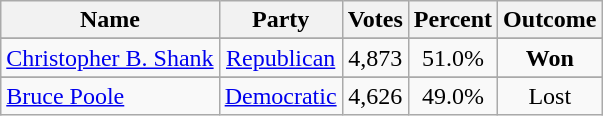<table class=wikitable style="text-align:center">
<tr>
<th>Name</th>
<th>Party</th>
<th>Votes</th>
<th>Percent</th>
<th>Outcome</th>
</tr>
<tr>
</tr>
<tr>
<td align=left><a href='#'>Christopher B. Shank</a></td>
<td><a href='#'>Republican</a></td>
<td>4,873</td>
<td>51.0%</td>
<td><strong>Won</strong></td>
</tr>
<tr>
</tr>
<tr>
<td align=left><a href='#'>Bruce Poole</a></td>
<td><a href='#'>Democratic</a></td>
<td>4,626</td>
<td>49.0%</td>
<td>Lost</td>
</tr>
</table>
